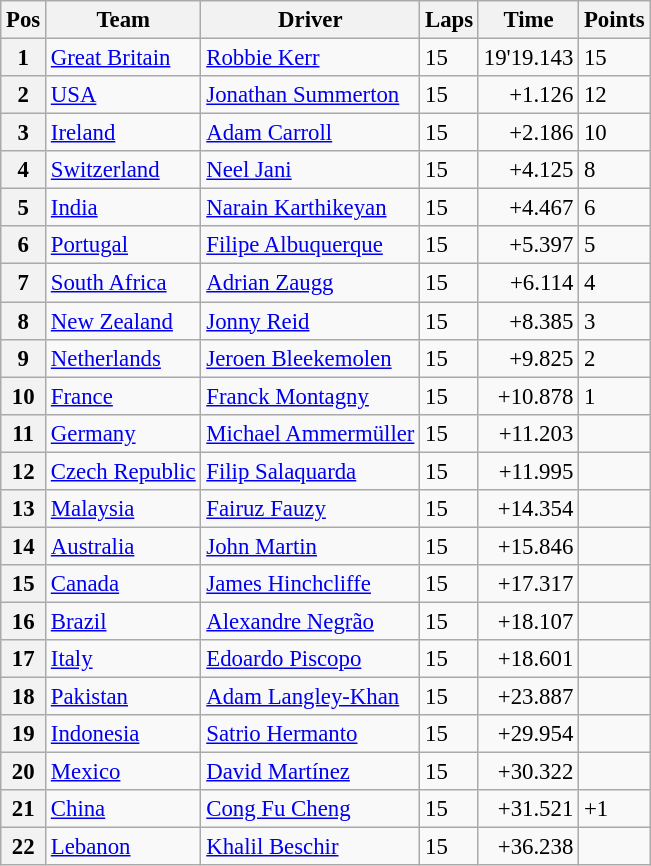<table class="wikitable" style="font-size:95%">
<tr>
<th>Pos</th>
<th>Team</th>
<th>Driver</th>
<th>Laps</th>
<th>Time</th>
<th>Points</th>
</tr>
<tr>
<th>1</th>
<td> <a href='#'>Great Britain</a></td>
<td><a href='#'>Robbie Kerr</a></td>
<td>15</td>
<td>19'19.143</td>
<td>15</td>
</tr>
<tr>
<th>2</th>
<td> <a href='#'>USA</a></td>
<td><a href='#'>Jonathan Summerton</a></td>
<td>15</td>
<td align=right>+1.126</td>
<td>12</td>
</tr>
<tr>
<th>3</th>
<td> <a href='#'>Ireland</a></td>
<td><a href='#'>Adam Carroll</a></td>
<td>15</td>
<td align=right>+2.186</td>
<td>10</td>
</tr>
<tr>
<th>4</th>
<td> <a href='#'>Switzerland</a></td>
<td><a href='#'>Neel Jani</a></td>
<td>15</td>
<td align=right>+4.125</td>
<td>8</td>
</tr>
<tr>
<th>5</th>
<td> <a href='#'>India</a></td>
<td><a href='#'>Narain Karthikeyan</a></td>
<td>15</td>
<td align=right>+4.467</td>
<td>6</td>
</tr>
<tr>
<th>6</th>
<td> <a href='#'>Portugal</a></td>
<td><a href='#'>Filipe Albuquerque</a></td>
<td>15</td>
<td align=right>+5.397</td>
<td>5</td>
</tr>
<tr>
<th>7</th>
<td> <a href='#'>South Africa</a></td>
<td><a href='#'>Adrian Zaugg</a></td>
<td>15</td>
<td align=right>+6.114</td>
<td>4</td>
</tr>
<tr>
<th>8</th>
<td> <a href='#'>New Zealand</a></td>
<td><a href='#'>Jonny Reid</a></td>
<td>15</td>
<td align=right>+8.385</td>
<td>3</td>
</tr>
<tr>
<th>9</th>
<td> <a href='#'>Netherlands</a></td>
<td><a href='#'>Jeroen Bleekemolen</a></td>
<td>15</td>
<td align=right>+9.825</td>
<td>2</td>
</tr>
<tr>
<th>10</th>
<td> <a href='#'>France</a></td>
<td><a href='#'>Franck Montagny</a></td>
<td>15</td>
<td align=right>+10.878</td>
<td>1</td>
</tr>
<tr>
<th>11</th>
<td> <a href='#'>Germany</a></td>
<td><a href='#'>Michael Ammermüller</a></td>
<td>15</td>
<td align=right>+11.203</td>
<td></td>
</tr>
<tr>
<th>12</th>
<td> <a href='#'>Czech Republic</a></td>
<td><a href='#'>Filip Salaquarda</a></td>
<td>15</td>
<td align=right>+11.995</td>
<td></td>
</tr>
<tr>
<th>13</th>
<td> <a href='#'>Malaysia</a></td>
<td><a href='#'>Fairuz Fauzy</a></td>
<td>15</td>
<td align=right>+14.354</td>
<td></td>
</tr>
<tr>
<th>14</th>
<td> <a href='#'>Australia</a></td>
<td><a href='#'>John Martin</a></td>
<td>15</td>
<td align=right>+15.846</td>
<td></td>
</tr>
<tr>
<th>15</th>
<td> <a href='#'>Canada</a></td>
<td><a href='#'>James Hinchcliffe</a></td>
<td>15</td>
<td align=right>+17.317</td>
<td></td>
</tr>
<tr>
<th>16</th>
<td> <a href='#'>Brazil</a></td>
<td><a href='#'>Alexandre Negrão</a></td>
<td>15</td>
<td align=right>+18.107</td>
<td></td>
</tr>
<tr>
<th>17</th>
<td> <a href='#'>Italy</a></td>
<td><a href='#'>Edoardo Piscopo</a></td>
<td>15</td>
<td align=right>+18.601</td>
<td></td>
</tr>
<tr>
<th>18</th>
<td> <a href='#'>Pakistan</a></td>
<td><a href='#'>Adam Langley-Khan</a></td>
<td>15</td>
<td align=right>+23.887</td>
<td></td>
</tr>
<tr>
<th>19</th>
<td> <a href='#'>Indonesia</a></td>
<td><a href='#'>Satrio Hermanto</a></td>
<td>15</td>
<td align=right>+29.954</td>
<td></td>
</tr>
<tr>
<th>20</th>
<td> <a href='#'>Mexico</a></td>
<td><a href='#'>David Martínez</a></td>
<td>15</td>
<td align=right>+30.322</td>
<td></td>
</tr>
<tr>
<th>21</th>
<td> <a href='#'>China</a></td>
<td><a href='#'>Cong Fu Cheng</a></td>
<td>15</td>
<td align=right>+31.521</td>
<td>+1</td>
</tr>
<tr>
<th>22</th>
<td> <a href='#'>Lebanon</a></td>
<td><a href='#'>Khalil Beschir</a></td>
<td>15</td>
<td align=right>+36.238</td>
<td></td>
</tr>
</table>
